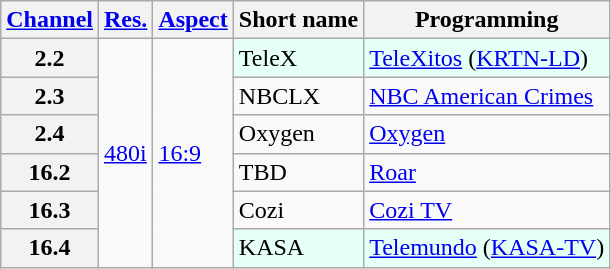<table class="wikitable">
<tr>
<th scope = "col"><a href='#'>Channel</a></th>
<th scope = "col"><a href='#'>Res.</a></th>
<th scope = "col"><a href='#'>Aspect</a></th>
<th scope = "col">Short name</th>
<th scope = "col">Programming</th>
</tr>
<tr>
<th scope = "row">2.2</th>
<td rowspan="6"><a href='#'>480i</a></td>
<td rowspan="6"><a href='#'>16:9</a></td>
<td style="background-color: #E6FFF7;">TeleX</td>
<td style="background-color: #E6FFF7;"><a href='#'>TeleXitos</a> (<a href='#'>KRTN-LD</a>)</td>
</tr>
<tr>
<th scope = "row">2.3</th>
<td>NBCLX</td>
<td><a href='#'>NBC American Crimes</a></td>
</tr>
<tr>
<th scope = "row">2.4</th>
<td>Oxygen</td>
<td><a href='#'>Oxygen</a></td>
</tr>
<tr>
<th scope = "row">16.2</th>
<td>TBD</td>
<td><a href='#'>Roar</a></td>
</tr>
<tr>
<th scope = "row">16.3</th>
<td>Cozi</td>
<td><a href='#'>Cozi TV</a></td>
</tr>
<tr>
<th scope = "row">16.4</th>
<td style="background-color: #E6FFF7;">KASA</td>
<td style="background-color: #E6FFF7;"><a href='#'>Telemundo</a> (<a href='#'>KASA-TV</a>)</td>
</tr>
</table>
